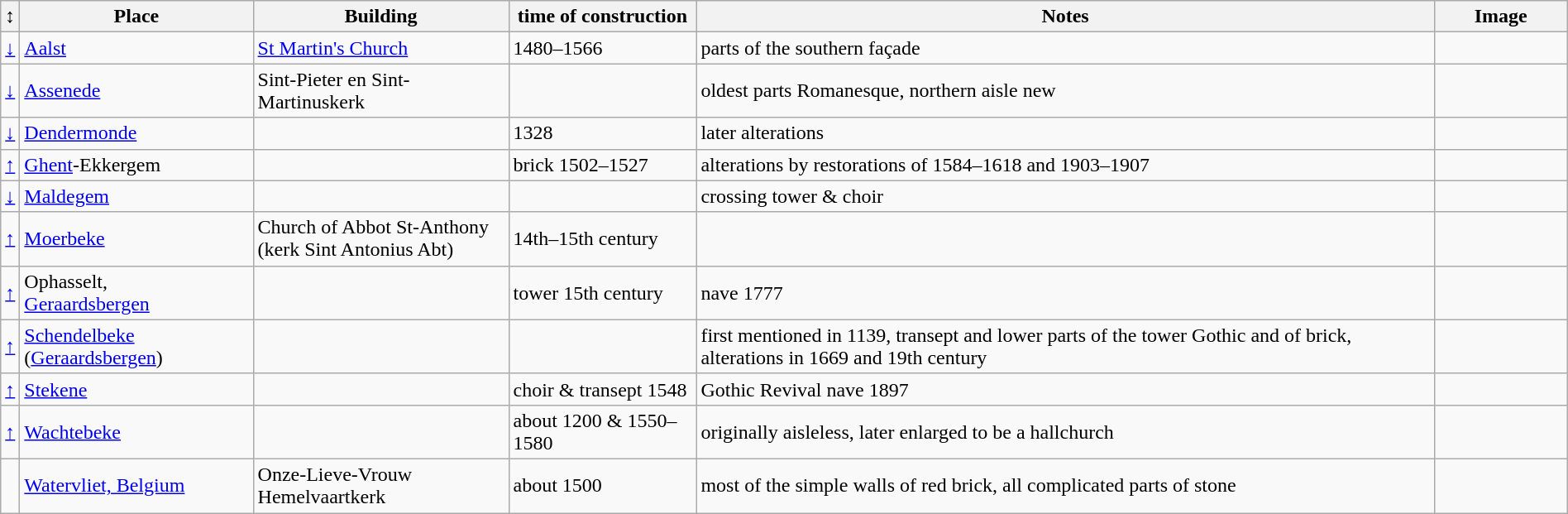<table class="wikitable"  style="border:2px; width:100%;">
<tr>
<th>↕</th>
<th>Place</th>
<th>Building</th>
<th>time of construction</th>
<th>Notes</th>
<th style="width:100px;">Image</th>
</tr>
<tr>
<td><a href='#'>↓</a></td>
<td><a href='#'>Aalst</a></td>
<td><a href='#'>St Martin's Church</a></td>
<td>1480–1566</td>
<td>parts of the southern façade</td>
<td></td>
</tr>
<tr>
<td><a href='#'>↓</a></td>
<td><a href='#'>Assenede</a></td>
<td>Sint-Pieter en Sint-Martinuskerk</td>
<td></td>
<td>oldest parts Romanesque, northern aisle new</td>
<td width=100></td>
</tr>
<tr>
<td><a href='#'>↓</a></td>
<td><a href='#'>Dendermonde</a></td>
<td></td>
<td>1328</td>
<td>later alterations</td>
<td></td>
</tr>
<tr>
<td><a href='#'>↑</a></td>
<td><a href='#'>Ghent</a>-Ekkergem</td>
<td></td>
<td>brick 1502–1527</td>
<td>alterations by restorations of 1584–1618 and 1903–1907</td>
<td></td>
</tr>
<tr>
<td><a href='#'>↓</a></td>
<td><a href='#'>Maldegem</a></td>
<td></td>
<td></td>
<td>crossing tower & choir</td>
<td></td>
</tr>
<tr>
<td><a href='#'>↑</a></td>
<td><a href='#'>Moerbeke</a></td>
<td>Church of Abbot St-Anthony<br>(kerk Sint Antonius Abt)</td>
<td>14th–15th century</td>
<td></td>
<td></td>
</tr>
<tr>
<td><a href='#'>↑</a></td>
<td>Ophasselt,<br><a href='#'>Geraardsbergen</a></td>
<td></td>
<td>tower 15th century</td>
<td>nave 1777</td>
<td></td>
</tr>
<tr>
<td><a href='#'>↑</a></td>
<td><a href='#'>Schendelbeke</a> (<a href='#'>Geraardsbergen</a>)</td>
<td></td>
<td></td>
<td>first mentioned in 1139, transept and lower parts of the tower Gothic and of brick, alterations in 1669 and 19th century</td>
<td></td>
</tr>
<tr>
<td><a href='#'>↑</a></td>
<td><a href='#'>Stekene</a></td>
<td></td>
<td>choir & transept 1548</td>
<td>Gothic Revival nave 1897</td>
<td></td>
</tr>
<tr>
<td><a href='#'>↑</a></td>
<td><a href='#'>Wachtebeke</a></td>
<td></td>
<td>about 1200 & 1550–1580</td>
<td>originally aisleless, later enlarged to be a hallchurch</td>
<td></td>
</tr>
<tr>
<td></td>
<td><a href='#'>Watervliet, Belgium</a></td>
<td>Onze-Lieve-Vrouw Hemelvaartkerk</td>
<td>about 1500</td>
<td>most of the simple walls of red brick, all complicated parts of stone</td>
<td></td>
</tr>
</table>
